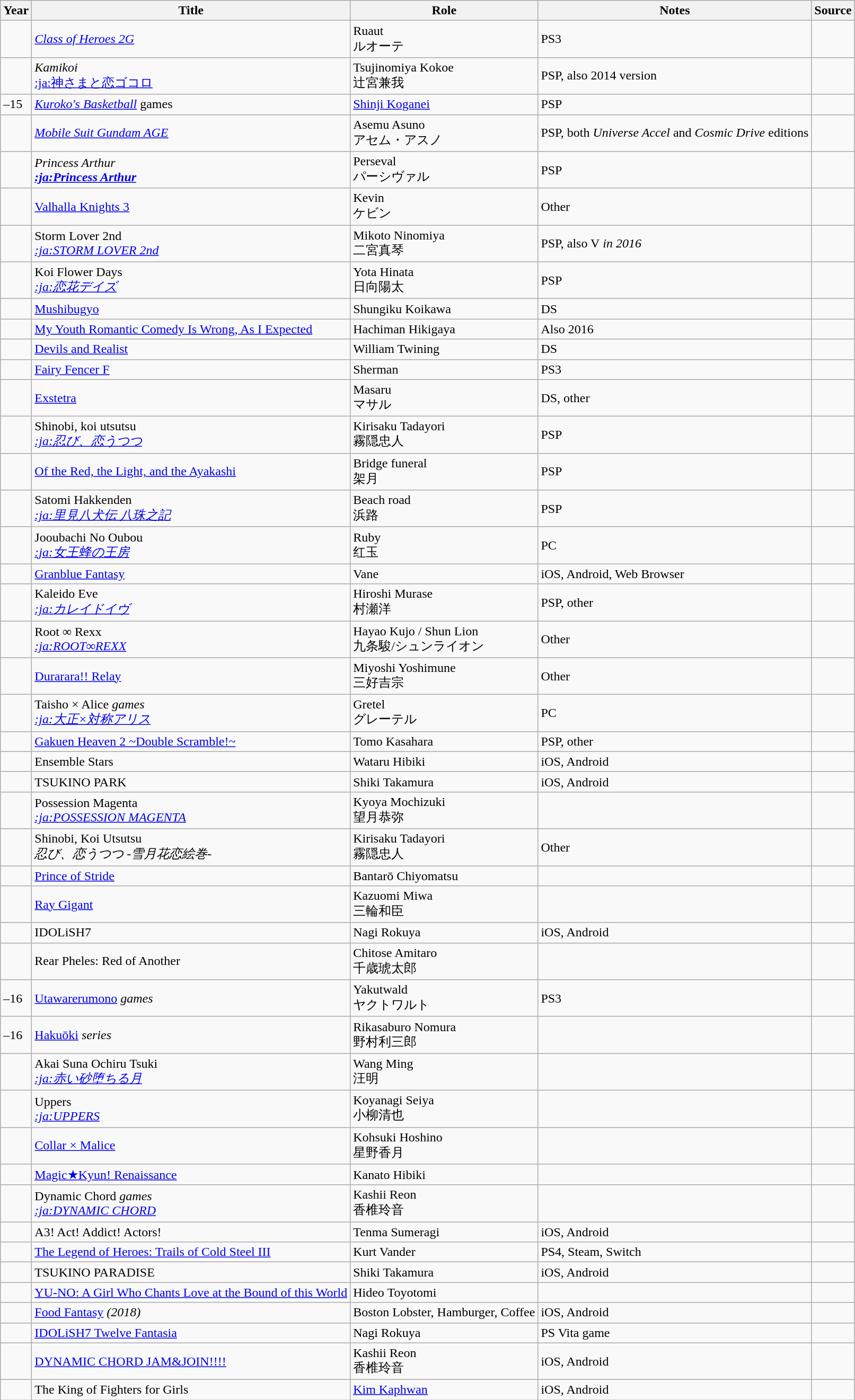<table class="wikitable sortable plainrowheaders">
<tr>
<th>Year</th>
<th>Title</th>
<th>Role</th>
<th class="unsortable">Notes</th>
<th class="unsortable">Source</th>
</tr>
<tr>
<td></td>
<td><em><a href='#'>Class of Heroes 2G</a></em></td>
<td>Ruaut<br>ルオーテ</td>
<td>PS3</td>
<td></td>
</tr>
<tr>
<td></td>
<td><em>Kamikoi</em><br><a href='#'>:ja:神さまと恋ゴコロ</a></td>
<td>Tsujinomiya Kokoe<br>辻宮兼我</td>
<td>PSP, also 2014 version</td>
<td></td>
</tr>
<tr>
<td>–15</td>
<td><em><a href='#'>Kuroko's Basketball</a></em> games</td>
<td><a href='#'>Shinji Koganei</a></td>
<td>PSP</td>
<td></td>
</tr>
<tr>
<td></td>
<td><em><a href='#'>Mobile Suit Gundam AGE</a></em></td>
<td>Asemu Asuno<br>アセム・アスノ</td>
<td>PSP, both <em>Universe Accel</em> and <em>Cosmic Drive</em> editions</td>
<td></td>
</tr>
<tr>
<td></td>
<td><em>Princess Arthur<strong><br><a href='#'>:ja:Princess Arthur</a></td>
<td>Perseval<br>パーシヴァル</td>
<td>PSP</td>
<td></td>
</tr>
<tr>
<td></td>
<td></em><a href='#'>Valhalla Knights 3</a><em></td>
<td>Kevin<br>ケビン</td>
<td>Other</td>
<td></td>
</tr>
<tr>
<td></td>
<td></em>Storm Lover 2nd<em><br><a href='#'>:ja:STORM LOVER 2nd</a></td>
<td>Mikoto Ninomiya<br>二宮真琴</td>
<td>PSP, also </em>V<em> in 2016</td>
<td></td>
</tr>
<tr>
<td></td>
<td></em>Koi Flower Days<em><br><a href='#'>:ja:恋花デイズ</a></td>
<td>Yota Hinata<br>日向陽太</td>
<td>PSP</td>
<td></td>
</tr>
<tr>
<td></td>
<td></em><a href='#'>Mushibugyo</a><em></td>
<td>Shungiku Koikawa</td>
<td>DS</td>
<td></td>
</tr>
<tr>
<td></td>
<td></em><a href='#'>My Youth Romantic Comedy Is Wrong, As I Expected</a><em></td>
<td>Hachiman Hikigaya</td>
<td>Also 2016</td>
<td></td>
</tr>
<tr>
<td></td>
<td></em><a href='#'>Devils and Realist</a><em></td>
<td>William Twining</td>
<td>DS</td>
<td></td>
</tr>
<tr>
<td></td>
<td></em><a href='#'>Fairy Fencer F</a><em></td>
<td>Sherman</td>
<td>PS3</td>
<td></td>
</tr>
<tr>
<td></td>
<td></em><a href='#'>Exstetra</a><em></td>
<td>Masaru<br>マサル</td>
<td>DS, other</td>
<td></td>
</tr>
<tr>
<td></td>
<td></em>Shinobi, koi utsutsu<em><br><a href='#'>:ja:忍び、恋うつつ</a></td>
<td>Kirisaku Tadayori<br>霧隠忠人</td>
<td>PSP</td>
<td></td>
</tr>
<tr>
<td></td>
<td></em><a href='#'>Of the Red, the Light, and the Ayakashi</a><em></td>
<td>Bridge funeral<br>架月</td>
<td>PSP</td>
<td></td>
</tr>
<tr>
<td></td>
<td></em>Satomi Hakkenden<em><br><a href='#'>:ja:里見八犬伝 八珠之記</a></td>
<td>Beach road<br>浜路</td>
<td>PSP</td>
<td></td>
</tr>
<tr>
<td></td>
<td></em>Jooubachi No Oubou<em><br><a href='#'>:ja:女王蜂の王房</a></td>
<td>Ruby <br>红玉</td>
<td>PC</td>
<td></td>
</tr>
<tr>
<td></td>
<td></em><a href='#'>Granblue Fantasy</a><em></td>
<td>Vane</td>
<td>iOS, Android, Web Browser</td>
<td></td>
</tr>
<tr>
<td></td>
<td></em>Kaleido Eve<em><br><a href='#'>:ja:カレイドイヴ</a></td>
<td>Hiroshi Murase<br>村瀬洋</td>
<td>PSP, other</td>
<td></td>
</tr>
<tr>
<td></td>
<td></em>Root ∞ Rexx<em><br><a href='#'>:ja:ROOT∞REXX</a></td>
<td>Hayao Kujo / Shun Lion<br>九条駿/シュンライオン</td>
<td>Other</td>
<td></td>
</tr>
<tr>
<td></td>
<td></em> <a href='#'>Durarara!! Relay</a><em></td>
<td>Miyoshi Yoshimune<br>三好吉宗</td>
<td>Other</td>
<td></td>
</tr>
<tr>
<td></td>
<td></em>Taisho × Alice<em> games <br><a href='#'>:ja:大正×対称アリス</a></td>
<td>Gretel<br>グレーテル</td>
<td>PC</td>
<td></td>
</tr>
<tr>
<td></td>
<td></em><a href='#'>Gakuen Heaven 2 ~Double Scramble!~</a><em></td>
<td>Tomo Kasahara</td>
<td>PSP, other</td>
<td></td>
</tr>
<tr>
<td></td>
<td></em>Ensemble Stars<em></td>
<td>Wataru Hibiki</td>
<td>iOS, Android</td>
<td></td>
</tr>
<tr>
<td></td>
<td></em>TSUKINO PARK<em></td>
<td>Shiki Takamura</td>
<td>iOS, Android</td>
<td></td>
</tr>
<tr>
<td></td>
<td></em>Possession Magenta<em><br><a href='#'>:ja:POSSESSION MAGENTA</a></td>
<td>Kyoya Mochizuki<br>望月恭弥</td>
<td></td>
<td></td>
</tr>
<tr>
<td></td>
<td></em>Shinobi, Koi Utsutsu<em><br>忍び、恋うつつ -雪月花恋絵巻-</td>
<td>Kirisaku Tadayori<br>霧隠忠人</td>
<td>Other</td>
<td></td>
</tr>
<tr>
<td></td>
<td></em><a href='#'>Prince of Stride</a><em></td>
<td>Bantarō Chiyomatsu</td>
<td></td>
<td></td>
</tr>
<tr>
<td></td>
<td></em><a href='#'>Ray Gigant</a><em></td>
<td>Kazuomi Miwa<br>三輪和臣</td>
<td></td>
<td></td>
</tr>
<tr>
<td></td>
<td></em>IDOLiSH7<em></td>
<td>Nagi Rokuya</td>
<td>iOS, Android</td>
<td></td>
</tr>
<tr>
<td></td>
<td></em>Rear Pheles: Red of Another<em></td>
<td>Chitose Amitaro<br>千歳琥太郎</td>
<td></td>
<td></td>
</tr>
<tr>
<td>–16</td>
<td></em><a href='#'>Utawarerumono</a><em> games</td>
<td>Yakutwald<br>ヤクトワルト</td>
<td>PS3</td>
<td></td>
</tr>
<tr>
<td>–16</td>
<td></em><a href='#'>Hakuōki</a><em> series</td>
<td>Rikasaburo Nomura<br>野村利三郎</td>
<td></td>
<td></td>
</tr>
<tr>
<td></td>
<td></em>Akai Suna Ochiru Tsuki <em><br><a href='#'>:ja:赤い砂堕ちる月</a></td>
<td>Wang Ming<br>汪明</td>
<td></td>
<td></td>
</tr>
<tr>
<td></td>
<td></em>Uppers<em><br><a href='#'>:ja:UPPERS</a></td>
<td>Koyanagi Seiya<br>小柳清也</td>
<td></td>
<td></td>
</tr>
<tr>
<td></td>
<td></em><a href='#'>Collar × Malice</a><em></td>
<td>Kohsuki Hoshino<br>星野香月</td>
<td></td>
<td></td>
</tr>
<tr>
<td></td>
<td></em><a href='#'>Magic★Kyun! Renaissance</a><em></td>
<td>Kanato Hibiki</td>
<td></td>
<td></td>
</tr>
<tr>
<td></td>
<td></em>Dynamic Chord<em> games<br><a href='#'>:ja:DYNAMIC CHORD</a></td>
<td>Kashii Reon <br>香椎玲音</td>
<td></td>
<td></td>
</tr>
<tr>
<td></td>
<td></em>A3! Act! Addict! Actors!<em></td>
<td>Tenma Sumeragi</td>
<td>iOS, Android</td>
<td></td>
</tr>
<tr>
<td></td>
<td></em><a href='#'>The Legend of Heroes: Trails of Cold Steel III</a><em></td>
<td>Kurt Vander</td>
<td>PS4, Steam, Switch</td>
<td></td>
</tr>
<tr>
<td></td>
<td></em>TSUKINO PARADISE<em></td>
<td>Shiki Takamura</td>
<td>iOS, Android</td>
<td></td>
</tr>
<tr>
<td></td>
<td></em><a href='#'>YU-NO: A Girl Who Chants Love at the Bound of this World</a><em></td>
<td>Hideo Toyotomi</td>
<td></td>
<td></td>
</tr>
<tr>
<td></td>
<td></em><a href='#'>Food Fantasy</a><em> (2018)</td>
<td>Boston Lobster, Hamburger, Coffee</td>
<td>iOS, Android</td>
<td></td>
</tr>
<tr>
<td></td>
<td></em><a href='#'>IDOLiSH7 Twelve Fantasia</a><em></td>
<td>Nagi Rokuya</td>
<td>PS Vita game</td>
<td></td>
</tr>
<tr>
<td></td>
<td></em><a href='#'>DYNAMIC CHORD JAM&JOIN!!!!</a><em></td>
<td>Kashii Reon <br>香椎玲音</td>
<td>iOS, Android</td>
<td></td>
</tr>
<tr>
<td></td>
<td></em>The King of Fighters for Girls<em></td>
<td><a href='#'>Kim Kaphwan</a></td>
<td>iOS, Android</td>
<td></td>
</tr>
</table>
